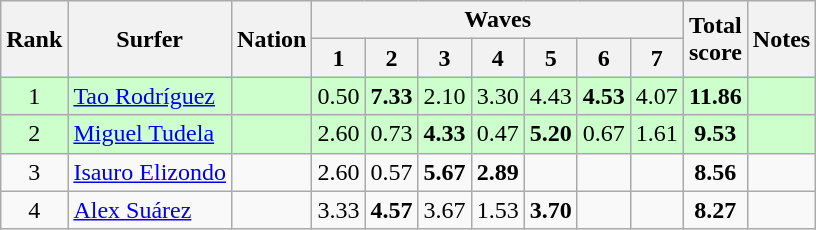<table class="wikitable sortable" style="text-align:center">
<tr>
<th rowspan=2>Rank</th>
<th rowspan=2>Surfer</th>
<th rowspan=2>Nation</th>
<th colspan=7>Waves</th>
<th rowspan=2>Total<br>score</th>
<th rowspan=2>Notes</th>
</tr>
<tr>
<th>1</th>
<th>2</th>
<th>3</th>
<th>4</th>
<th>5</th>
<th>6</th>
<th>7</th>
</tr>
<tr bgcolor=ccffcc>
<td>1</td>
<td align=left><a href='#'>Tao Rodríguez</a></td>
<td align=left></td>
<td>0.50</td>
<td><strong>7.33</strong></td>
<td>2.10</td>
<td>3.30</td>
<td>4.43</td>
<td><strong>4.53</strong></td>
<td>4.07</td>
<td><strong>11.86</strong></td>
<td></td>
</tr>
<tr bgcolor=ccffcc>
<td>2</td>
<td align=left><a href='#'>Miguel Tudela</a></td>
<td align=left></td>
<td>2.60</td>
<td>0.73</td>
<td><strong>4.33</strong></td>
<td>0.47</td>
<td><strong>5.20</strong></td>
<td>0.67</td>
<td>1.61</td>
<td><strong>9.53</strong></td>
<td></td>
</tr>
<tr>
<td>3</td>
<td align=left><a href='#'>Isauro Elizondo</a></td>
<td align=left></td>
<td>2.60</td>
<td>0.57</td>
<td><strong>5.67</strong></td>
<td><strong>2.89</strong></td>
<td></td>
<td></td>
<td></td>
<td><strong>8.56</strong></td>
<td></td>
</tr>
<tr>
<td>4</td>
<td align=left><a href='#'>Alex Suárez</a></td>
<td align=left></td>
<td>3.33</td>
<td><strong>4.57</strong></td>
<td>3.67</td>
<td>1.53</td>
<td><strong>3.70</strong></td>
<td></td>
<td></td>
<td><strong>8.27</strong></td>
<td></td>
</tr>
</table>
